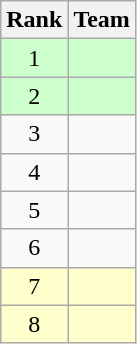<table class=wikitable style="text-align: center;">
<tr>
<th>Rank</th>
<th>Team</th>
</tr>
<tr style="background: #CCFFCC;">
<td>1</td>
<td style="text-align: left;"><strong></strong></td>
</tr>
<tr style="background: #CCFFCC;">
<td>2</td>
<td style="text-align: left;"><strong></strong></td>
</tr>
<tr>
<td>3</td>
<td style="text-align: left;"></td>
</tr>
<tr>
<td>4</td>
<td style="text-align: left;"></td>
</tr>
<tr>
<td>5</td>
<td style="text-align: left;"></td>
</tr>
<tr>
<td>6</td>
<td style="text-align: left;"></td>
</tr>
<tr style="background: #FFFFCC;">
<td>7</td>
<td style="text-align: left;"></td>
</tr>
<tr style="background: #FFFFCC;">
<td>8</td>
<td style="text-align: left;"></td>
</tr>
</table>
